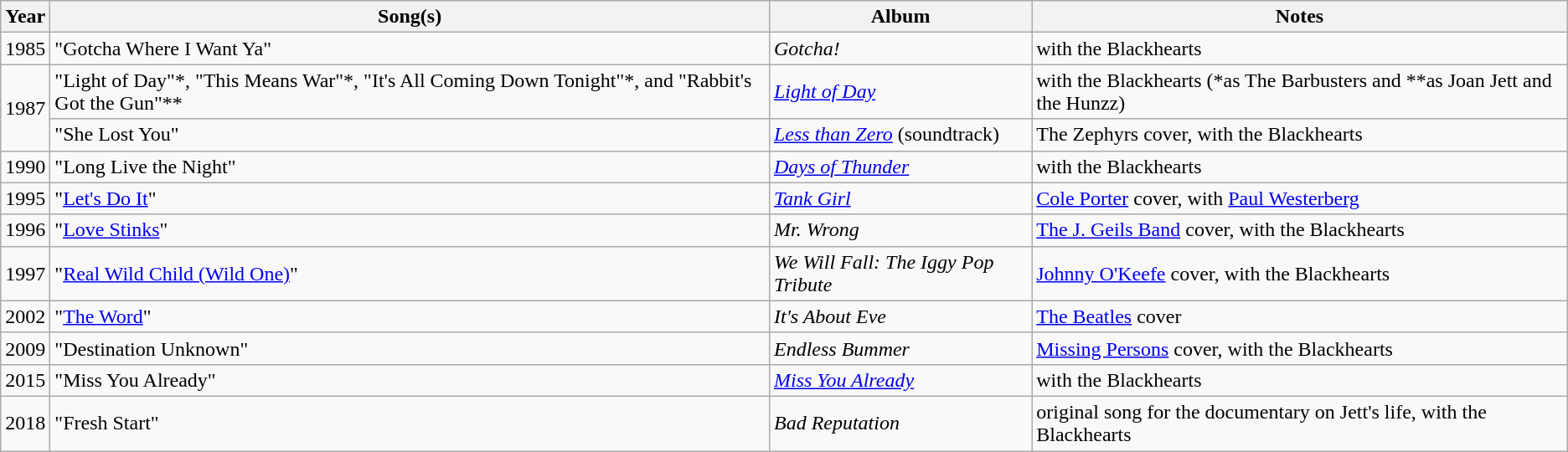<table class="wikitable">
<tr>
<th>Year</th>
<th>Song(s)</th>
<th>Album</th>
<th>Notes</th>
</tr>
<tr>
<td>1985</td>
<td>"Gotcha Where I Want Ya"</td>
<td><em>Gotcha!</em></td>
<td>with the Blackhearts</td>
</tr>
<tr>
<td rowspan="2">1987</td>
<td>"Light of Day"*, "This Means War"*, "It's All Coming Down Tonight"*, and "Rabbit's Got the Gun"**</td>
<td><em><a href='#'>Light of Day</a></em></td>
<td>with the Blackhearts (*as The Barbusters and **as Joan Jett and the Hunzz)</td>
</tr>
<tr>
<td>"She Lost You"</td>
<td><em><a href='#'>Less than Zero</a></em> (soundtrack)</td>
<td>The Zephyrs cover, with the Blackhearts</td>
</tr>
<tr>
<td>1990</td>
<td>"Long Live the Night"</td>
<td><em><a href='#'>Days of Thunder</a></em></td>
<td>with the Blackhearts</td>
</tr>
<tr>
<td>1995</td>
<td>"<a href='#'>Let's Do It</a>"</td>
<td><em><a href='#'>Tank Girl</a></em></td>
<td><a href='#'>Cole Porter</a> cover, with <a href='#'>Paul Westerberg</a></td>
</tr>
<tr>
<td>1996</td>
<td>"<a href='#'>Love Stinks</a>"</td>
<td><em>Mr. Wrong</em></td>
<td><a href='#'>The J. Geils Band</a> cover, with the Blackhearts</td>
</tr>
<tr>
<td>1997</td>
<td>"<a href='#'>Real Wild Child (Wild One)</a>"</td>
<td><em>We Will Fall: The Iggy Pop Tribute</em></td>
<td><a href='#'>Johnny O'Keefe</a> cover, with the Blackhearts</td>
</tr>
<tr>
<td>2002</td>
<td>"<a href='#'>The Word</a>"</td>
<td><em>It's About Eve</em></td>
<td><a href='#'>The Beatles</a> cover</td>
</tr>
<tr>
<td>2009</td>
<td>"Destination Unknown"</td>
<td><em>Endless Bummer</em></td>
<td><a href='#'>Missing Persons</a> cover, with the Blackhearts</td>
</tr>
<tr>
<td>2015</td>
<td>"Miss You Already"</td>
<td><em><a href='#'>Miss You Already</a></em></td>
<td>with the Blackhearts</td>
</tr>
<tr>
<td>2018</td>
<td>"Fresh Start"</td>
<td><em>Bad Reputation</em></td>
<td>original song for the documentary on Jett's life, with the Blackhearts</td>
</tr>
</table>
